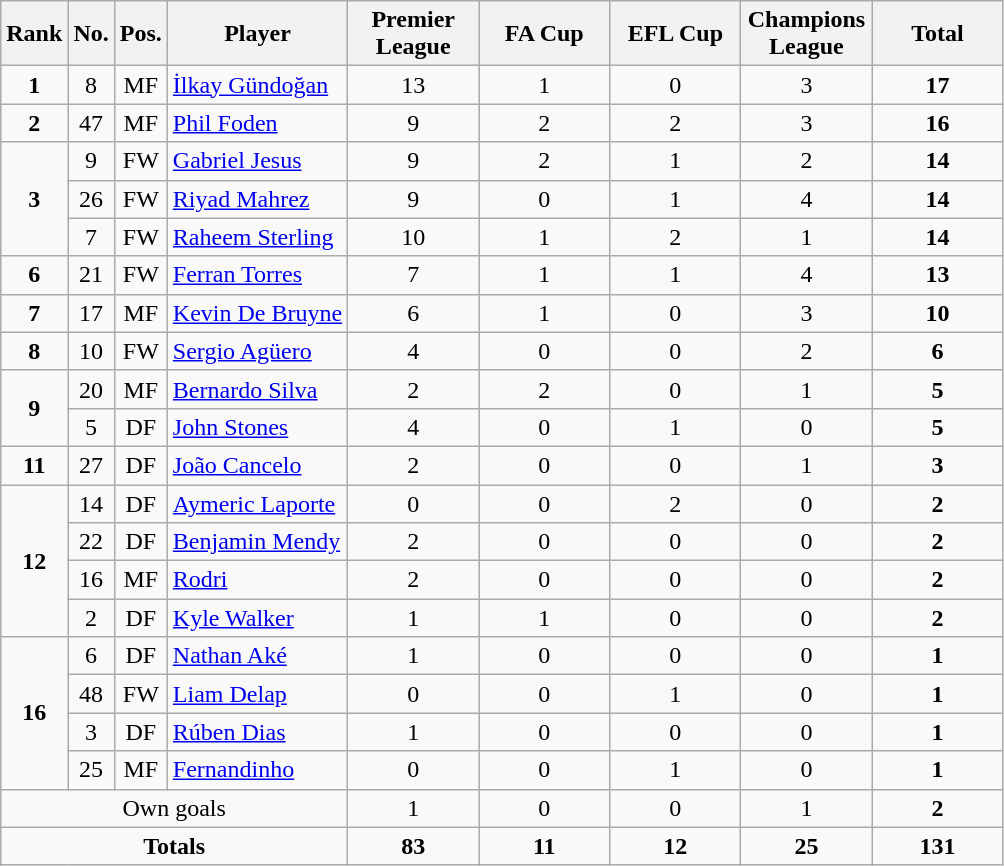<table class="wikitable sortable alternance" style="text-align:center">
<tr>
<th>Rank</th>
<th>No.</th>
<th>Pos.</th>
<th>Player</th>
<th width="80">Premier League</th>
<th width="80">FA Cup</th>
<th width="80">EFL Cup</th>
<th width="80">Champions League</th>
<th width="80">Total</th>
</tr>
<tr>
<td><strong>1</strong></td>
<td>8</td>
<td>MF</td>
<td align="left"> <a href='#'>İlkay Gündoğan</a></td>
<td>13</td>
<td>1</td>
<td>0</td>
<td>3</td>
<td><strong>17</strong></td>
</tr>
<tr>
<td><strong>2</strong></td>
<td>47</td>
<td>MF</td>
<td align="left"> <a href='#'>Phil Foden</a></td>
<td>9</td>
<td>2</td>
<td>2</td>
<td>3</td>
<td><strong>16</strong></td>
</tr>
<tr>
<td rowspan="3"><strong>3</strong></td>
<td>9</td>
<td>FW</td>
<td align="left"> <a href='#'>Gabriel Jesus</a></td>
<td>9</td>
<td>2</td>
<td>1</td>
<td>2</td>
<td><strong>14</strong></td>
</tr>
<tr>
<td>26</td>
<td>FW</td>
<td align="left"> <a href='#'>Riyad Mahrez</a></td>
<td>9</td>
<td>0</td>
<td>1</td>
<td>4</td>
<td><strong>14</strong></td>
</tr>
<tr>
<td>7</td>
<td>FW</td>
<td align="left"> <a href='#'>Raheem Sterling</a></td>
<td>10</td>
<td>1</td>
<td>2</td>
<td>1</td>
<td><strong>14</strong></td>
</tr>
<tr>
<td><strong>6</strong></td>
<td>21</td>
<td>FW</td>
<td align="left"> <a href='#'>Ferran Torres</a></td>
<td>7</td>
<td>1</td>
<td>1</td>
<td>4</td>
<td><strong>13</strong></td>
</tr>
<tr>
<td><strong>7</strong></td>
<td>17</td>
<td>MF</td>
<td align="left"> <a href='#'>Kevin De Bruyne</a></td>
<td>6</td>
<td>1</td>
<td>0</td>
<td>3</td>
<td><strong>10</strong></td>
</tr>
<tr>
<td><strong>8</strong></td>
<td>10</td>
<td>FW</td>
<td align="left"> <a href='#'>Sergio Agüero</a></td>
<td>4</td>
<td>0</td>
<td>0</td>
<td>2</td>
<td><strong>6</strong></td>
</tr>
<tr>
<td rowspan="2"><strong>9</strong></td>
<td>20</td>
<td>MF</td>
<td align="left"> <a href='#'>Bernardo Silva</a></td>
<td>2</td>
<td>2</td>
<td>0</td>
<td>1</td>
<td><strong>5</strong></td>
</tr>
<tr>
<td>5</td>
<td>DF</td>
<td align="left"> <a href='#'>John Stones</a></td>
<td>4</td>
<td>0</td>
<td>1</td>
<td>0</td>
<td><strong>5</strong></td>
</tr>
<tr>
<td><strong>11</strong></td>
<td>27</td>
<td>DF</td>
<td align="left"> <a href='#'>João Cancelo</a></td>
<td>2</td>
<td>0</td>
<td>0</td>
<td>1</td>
<td><strong>3</strong></td>
</tr>
<tr>
<td rowspan="4"><strong>12</strong></td>
<td>14</td>
<td>DF</td>
<td align="left"> <a href='#'>Aymeric Laporte</a></td>
<td>0</td>
<td>0</td>
<td>2</td>
<td>0</td>
<td><strong>2</strong></td>
</tr>
<tr>
<td>22</td>
<td>DF</td>
<td align="left"> <a href='#'>Benjamin Mendy</a></td>
<td>2</td>
<td>0</td>
<td>0</td>
<td>0</td>
<td><strong>2</strong></td>
</tr>
<tr>
<td>16</td>
<td>MF</td>
<td align="left"> <a href='#'>Rodri</a></td>
<td>2</td>
<td>0</td>
<td>0</td>
<td>0</td>
<td><strong>2</strong></td>
</tr>
<tr>
<td>2</td>
<td>DF</td>
<td align="left"> <a href='#'>Kyle Walker</a></td>
<td>1</td>
<td>1</td>
<td>0</td>
<td>0</td>
<td><strong>2</strong></td>
</tr>
<tr>
<td rowspan="4"><strong>16</strong></td>
<td>6</td>
<td>DF</td>
<td align="left"> <a href='#'>Nathan Aké</a></td>
<td>1</td>
<td>0</td>
<td>0</td>
<td>0</td>
<td><strong>1</strong></td>
</tr>
<tr>
<td>48</td>
<td>FW</td>
<td align="left"> <a href='#'>Liam Delap</a></td>
<td>0</td>
<td>0</td>
<td>1</td>
<td>0</td>
<td><strong>1</strong></td>
</tr>
<tr>
<td>3</td>
<td>DF</td>
<td align="left"> <a href='#'>Rúben Dias</a></td>
<td>1</td>
<td>0</td>
<td>0</td>
<td>0</td>
<td><strong>1</strong></td>
</tr>
<tr>
<td>25</td>
<td>MF</td>
<td align="left"> <a href='#'>Fernandinho</a></td>
<td>0</td>
<td>0</td>
<td>1</td>
<td>0</td>
<td><strong>1</strong></td>
</tr>
<tr class="sortbottom">
<td colspan="4">Own goals</td>
<td>1</td>
<td>0</td>
<td>0</td>
<td>1</td>
<td><strong>2</strong></td>
</tr>
<tr class="sortbottom">
<td colspan="4"><strong>Totals</strong></td>
<td><strong>83</strong></td>
<td><strong>11</strong></td>
<td><strong>12</strong></td>
<td><strong>25</strong></td>
<td><strong>131</strong></td>
</tr>
</table>
